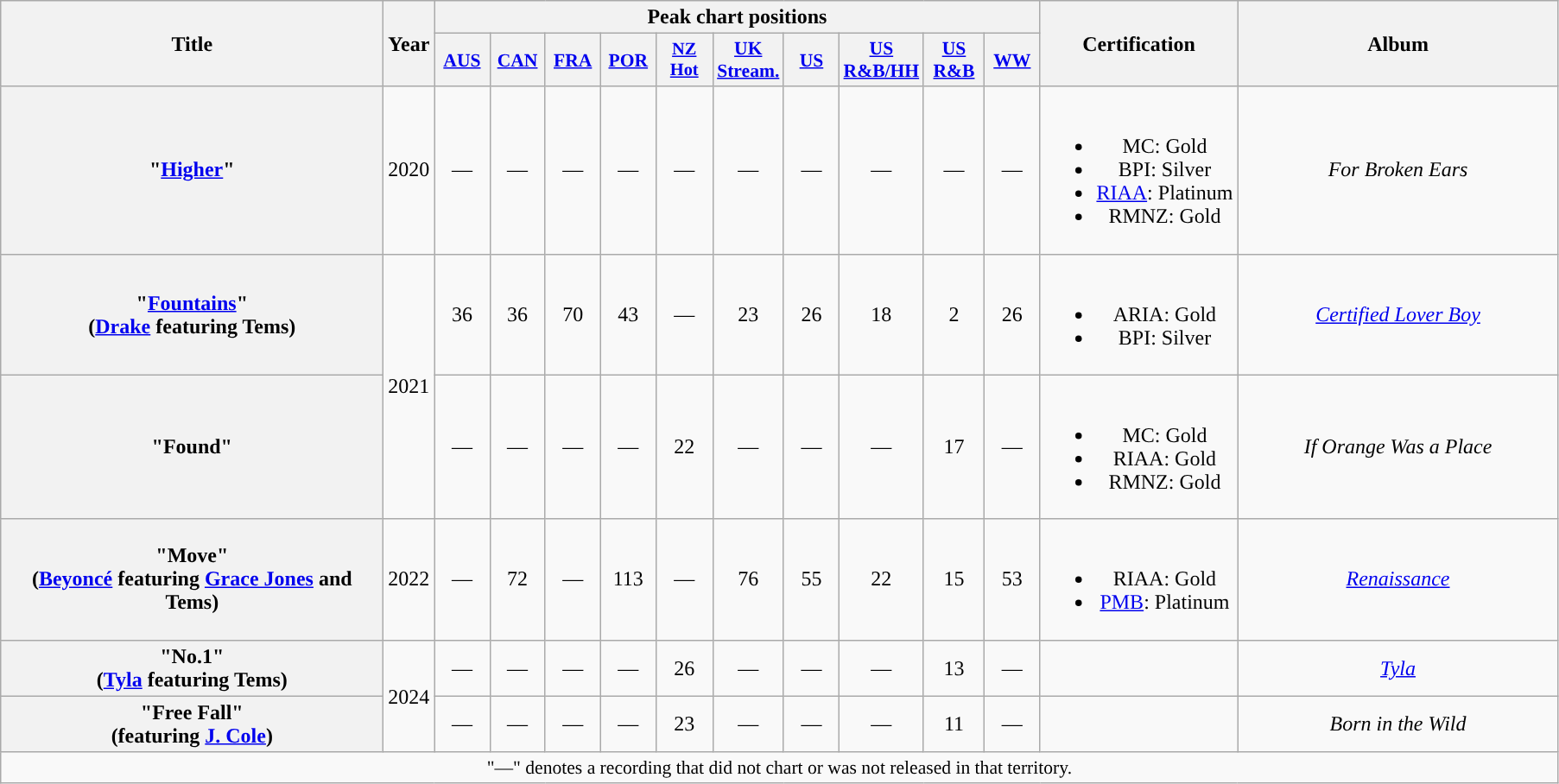<table class="wikitable plainrowheaders" style="text-align:center;">
<tr>
<th scope="col" rowspan="2" style="width:18em;">Title</th>
<th scope="col" rowspan="2" style="width:1em;">Year</th>
<th scope="col" colspan="10">Peak chart positions</th>
<th scope="col" rowspan="2">Certification</th>
<th scope="col" rowspan="2" style="width:15em;">Album</th>
</tr>
<tr>
<th scope="col" style="width:2.5em;font-size:90%;"><a href='#'>AUS</a><br></th>
<th scope="col" style="width:2.5em;font-size:90%;"><a href='#'>CAN</a><br></th>
<th scope="col" style="width:2.5em;font-size:90%;"><a href='#'>FRA</a><br></th>
<th scope="col" style="width:2.5em;font-size:90%;"><a href='#'>POR</a><br></th>
<th scope="col" style="width:2.75em;font-size:85%;"><a href='#'>NZ<br>Hot</a><br></th>
<th scope="col" style="width:3em;font-size:90%;"><a href='#'>UK<br>Stream.</a><br></th>
<th scope="col" style="width:2.5em;font-size:90%;"><a href='#'>US</a><br></th>
<th scope="col" style="width:2.8em;font-size:90%;"><a href='#'>US<br>R&B/HH</a><br></th>
<th scope="col" style="width:2.8em;font-size:90%;"><a href='#'>US<br>R&B</a><br></th>
<th scope="col" style="width:2.5em;font-size:90%;"><a href='#'>WW</a><br></th>
</tr>
<tr>
<th scope="row">"<a href='#'>Higher</a>"</th>
<td>2020</td>
<td>—</td>
<td>—</td>
<td>—</td>
<td>—</td>
<td>—</td>
<td>—</td>
<td>—</td>
<td>—</td>
<td>—</td>
<td>—</td>
<td><br><ul><li>MC: Gold</li><li>BPI: Silver</li><li><a href='#'>RIAA</a>: Platinum</li><li>RMNZ: Gold</li></ul></td>
<td><em>For Broken Ears</em></td>
</tr>
<tr>
<th scope="row">"<a href='#'>Fountains</a>"<br><span>(<a href='#'>Drake</a> featuring Tems)</span></th>
<td rowspan="2">2021</td>
<td>36</td>
<td>36</td>
<td>70</td>
<td>43</td>
<td>—</td>
<td>23</td>
<td>26</td>
<td>18</td>
<td>2</td>
<td>26</td>
<td><br><ul><li>ARIA: Gold</li><li>BPI: Silver</li></ul></td>
<td><em><a href='#'>Certified Lover Boy</a></em></td>
</tr>
<tr>
<th scope="row">"Found"<br></th>
<td>—</td>
<td>—</td>
<td>—</td>
<td>—</td>
<td>22</td>
<td>—</td>
<td>—</td>
<td>—</td>
<td>17</td>
<td>—</td>
<td><br><ul><li>MC: Gold</li><li>RIAA: Gold</li><li>RMNZ: Gold</li></ul></td>
<td><em>If Orange Was a Place</em></td>
</tr>
<tr>
<th scope="row">"Move"<br><span>(<a href='#'>Beyoncé</a> featuring <a href='#'>Grace Jones</a> and Tems)</span></th>
<td>2022</td>
<td>—</td>
<td>72</td>
<td>—</td>
<td>113</td>
<td>—</td>
<td>76</td>
<td>55</td>
<td>22</td>
<td>15</td>
<td>53</td>
<td><br><ul><li>RIAA: Gold</li><li><a href='#'>PMB</a>: Platinum</li></ul></td>
<td><em><a href='#'>Renaissance</a></em></td>
</tr>
<tr>
<th scope="row">"No.1"<br><span>(<a href='#'>Tyla</a> featuring Tems)</span></th>
<td rowspan="2">2024</td>
<td>—</td>
<td>—</td>
<td>—</td>
<td>—</td>
<td>26</td>
<td>—</td>
<td>—</td>
<td>—</td>
<td>13</td>
<td>—</td>
<td></td>
<td><em><a href='#'>Tyla</a></em></td>
</tr>
<tr>
<th scope="row">"Free Fall"<br><span>(featuring <a href='#'>J. Cole</a>)</span></th>
<td>—</td>
<td>—</td>
<td>—</td>
<td>—</td>
<td>23</td>
<td>—</td>
<td>—</td>
<td>—</td>
<td>11</td>
<td>—</td>
<td></td>
<td><em>Born in the Wild</em></td>
</tr>
<tr>
<td colspan="15" style="font-size:90%">"—" denotes a recording that did not chart or was not released in that territory.</td>
</tr>
</table>
